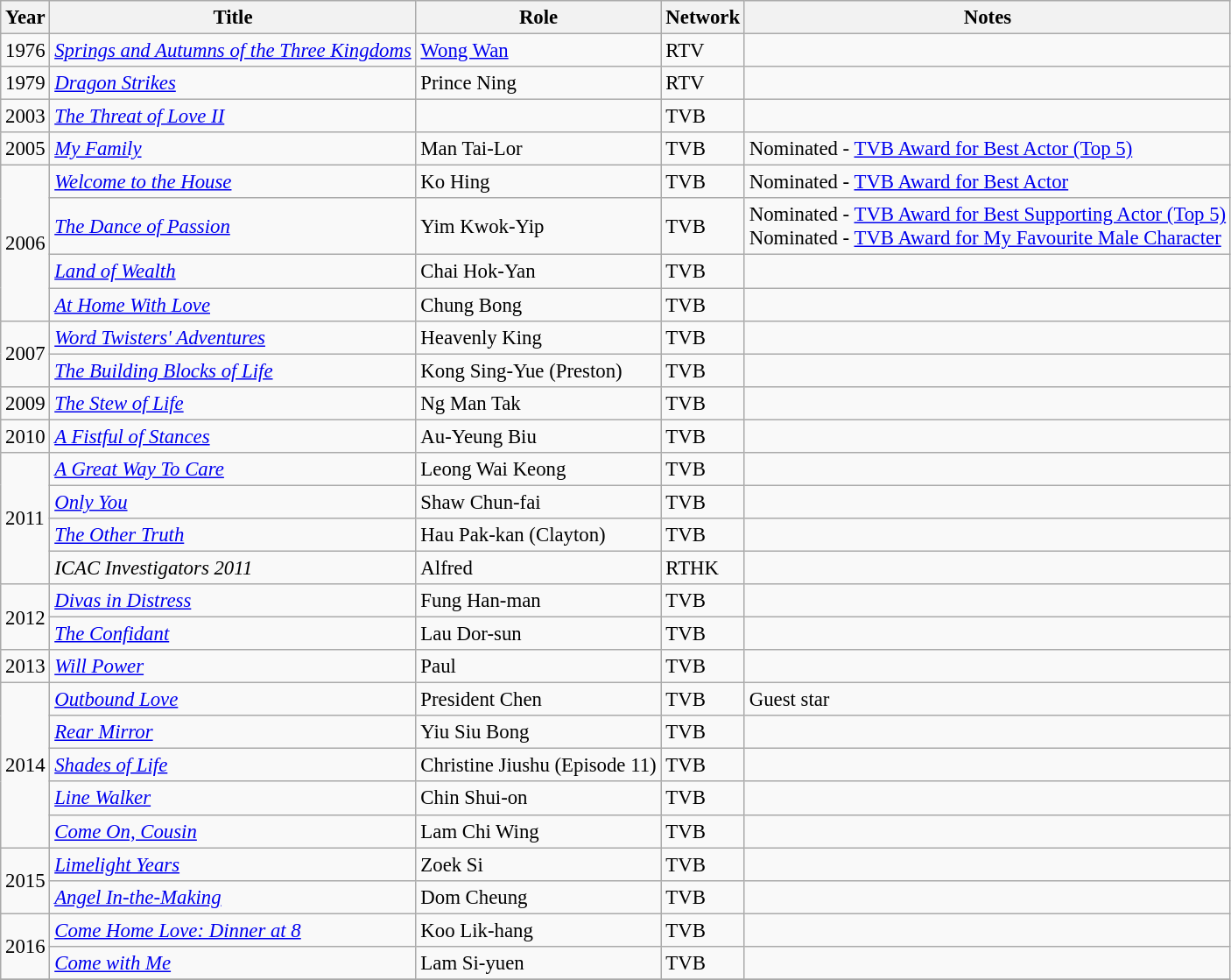<table class="wikitable" style="font-size: 95%;">
<tr>
<th>Year</th>
<th>Title</th>
<th>Role</th>
<th>Network</th>
<th>Notes</th>
</tr>
<tr>
<td>1976</td>
<td><em><a href='#'>Springs and Autumns of the Three Kingdoms</a></em></td>
<td><a href='#'>Wong Wan</a></td>
<td>RTV</td>
<td></td>
</tr>
<tr>
<td>1979</td>
<td><em><a href='#'>Dragon Strikes</a></em></td>
<td>Prince Ning</td>
<td>RTV</td>
<td></td>
</tr>
<tr>
<td rowspan="1">2003</td>
<td><em><a href='#'>The Threat of Love II</a></em></td>
<td></td>
<td>TVB</td>
</tr>
<tr>
<td rowspan="1">2005</td>
<td><em><a href='#'>My Family</a></em></td>
<td>Man Tai-Lor</td>
<td>TVB</td>
<td>Nominated - <a href='#'>TVB Award for Best Actor (Top 5)</a></td>
</tr>
<tr>
<td rowspan="4">2006</td>
<td><em><a href='#'>Welcome to the House</a></em></td>
<td>Ko Hing</td>
<td>TVB</td>
<td>Nominated - <a href='#'>TVB Award for Best Actor</a></td>
</tr>
<tr>
<td><em><a href='#'>The Dance of Passion</a></em></td>
<td>Yim Kwok-Yip</td>
<td>TVB</td>
<td>Nominated - <a href='#'>TVB Award for Best Supporting Actor (Top 5)</a><br>Nominated - <a href='#'>TVB Award for My Favourite Male Character</a></td>
</tr>
<tr>
<td><em><a href='#'>Land of Wealth</a></em></td>
<td>Chai Hok-Yan</td>
<td>TVB</td>
<td></td>
</tr>
<tr>
<td><em><a href='#'>At Home With Love</a></em></td>
<td>Chung Bong</td>
<td>TVB</td>
<td></td>
</tr>
<tr>
<td rowspan="2">2007</td>
<td><em><a href='#'>Word Twisters' Adventures</a></em></td>
<td>Heavenly King</td>
<td>TVB</td>
<td></td>
</tr>
<tr>
<td><em><a href='#'>The Building Blocks of Life</a></em></td>
<td>Kong Sing-Yue (Preston)</td>
<td>TVB</td>
<td></td>
</tr>
<tr>
<td>2009</td>
<td><em><a href='#'>The Stew of Life</a></em></td>
<td>Ng Man Tak</td>
<td>TVB</td>
<td></td>
</tr>
<tr>
<td>2010</td>
<td><em><a href='#'>A Fistful of Stances</a></em></td>
<td>Au-Yeung Biu</td>
<td>TVB</td>
<td></td>
</tr>
<tr>
<td rowspan=4>2011</td>
<td><em><a href='#'>A Great Way To Care</a></em></td>
<td>Leong Wai Keong</td>
<td>TVB</td>
<td></td>
</tr>
<tr>
<td><em><a href='#'>Only You</a></em></td>
<td>Shaw Chun-fai</td>
<td>TVB</td>
<td></td>
</tr>
<tr>
<td><em><a href='#'>The Other Truth</a></em></td>
<td>Hau Pak-kan (Clayton)</td>
<td>TVB</td>
<td></td>
</tr>
<tr>
<td><em>ICAC Investigators 2011</em></td>
<td>Alfred</td>
<td>RTHK</td>
<td></td>
</tr>
<tr>
<td rowspan=2>2012</td>
<td><em><a href='#'>Divas in Distress</a></em></td>
<td>Fung Han-man</td>
<td>TVB</td>
<td></td>
</tr>
<tr>
<td><em><a href='#'>The Confidant</a></em></td>
<td>Lau Dor-sun</td>
<td>TVB</td>
<td></td>
</tr>
<tr>
<td>2013</td>
<td><em><a href='#'>Will Power</a></em></td>
<td>Paul</td>
<td>TVB</td>
<td></td>
</tr>
<tr>
<td rowspan=5>2014</td>
<td><em><a href='#'>Outbound Love</a></em></td>
<td>President Chen</td>
<td>TVB</td>
<td>Guest star</td>
</tr>
<tr>
<td><em><a href='#'>Rear Mirror</a></em></td>
<td>Yiu Siu Bong</td>
<td>TVB</td>
<td></td>
</tr>
<tr>
<td><em><a href='#'>Shades of Life</a></em></td>
<td>Christine Jiushu (Episode 11)</td>
<td>TVB</td>
<td></td>
</tr>
<tr>
<td><em><a href='#'>Line Walker</a></em></td>
<td>Chin Shui-on</td>
<td>TVB</td>
<td></td>
</tr>
<tr>
<td><em><a href='#'>Come On, Cousin</a></em></td>
<td>Lam Chi Wing</td>
<td>TVB</td>
<td></td>
</tr>
<tr>
<td rowspan="2">2015</td>
<td><em><a href='#'>Limelight Years</a></em></td>
<td>Zoek Si</td>
<td>TVB</td>
<td></td>
</tr>
<tr>
<td><em><a href='#'>Angel In-the-Making</a></em></td>
<td>Dom Cheung</td>
<td>TVB</td>
<td></td>
</tr>
<tr>
<td rowspan=2>2016</td>
<td><em><a href='#'>Come Home Love: Dinner at 8</a></em></td>
<td>Koo Lik-hang</td>
<td>TVB</td>
<td></td>
</tr>
<tr>
<td><em><a href='#'>Come with Me</a></em></td>
<td>Lam Si-yuen</td>
<td>TVB</td>
<td></td>
</tr>
<tr>
</tr>
</table>
